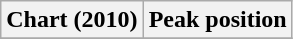<table class="wikitable plainrowheaders" style="text-align:center">
<tr>
<th>Chart (2010)</th>
<th>Peak position</th>
</tr>
<tr>
</tr>
</table>
